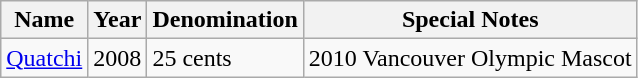<table class="wikitable">
<tr>
<th>Name</th>
<th>Year</th>
<th>Denomination</th>
<th>Special Notes</th>
</tr>
<tr>
<td><a href='#'>Quatchi</a></td>
<td>2008</td>
<td>25 cents</td>
<td>2010 Vancouver Olympic Mascot</td>
</tr>
</table>
